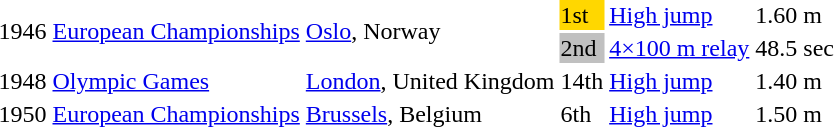<table>
<tr>
<td rowspan=2>1946</td>
<td rowspan=2><a href='#'>European Championships</a></td>
<td rowspan=2><a href='#'>Oslo</a>, Norway</td>
<td bgcolor=gold>1st</td>
<td><a href='#'>High jump</a></td>
<td>1.60 m</td>
</tr>
<tr>
<td bgcolor=silver>2nd</td>
<td><a href='#'>4×100 m relay</a></td>
<td>48.5 sec</td>
</tr>
<tr>
<td>1948</td>
<td><a href='#'>Olympic Games</a></td>
<td><a href='#'>London</a>, United Kingdom</td>
<td>14th</td>
<td><a href='#'>High jump</a></td>
<td>1.40 m</td>
</tr>
<tr>
<td>1950</td>
<td><a href='#'>European Championships</a></td>
<td><a href='#'>Brussels</a>, Belgium</td>
<td>6th</td>
<td><a href='#'>High jump</a></td>
<td>1.50 m</td>
</tr>
</table>
